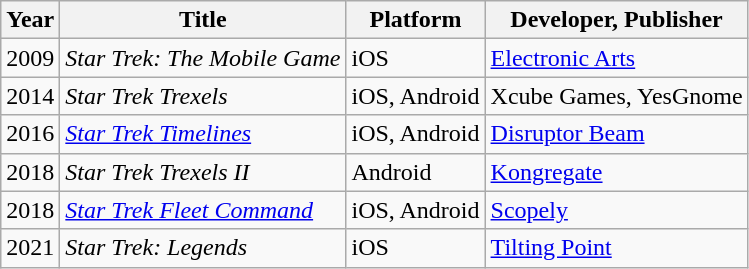<table class="wikitable sortable">
<tr ">
<th>Year</th>
<th>Title</th>
<th>Platform</th>
<th>Developer, Publisher</th>
</tr>
<tr>
<td>2009</td>
<td><em>Star Trek: The Mobile Game</em></td>
<td>iOS</td>
<td><a href='#'>Electronic Arts</a></td>
</tr>
<tr>
<td>2014</td>
<td><em>Star Trek Trexels</em></td>
<td>iOS, Android</td>
<td>Xcube Games, YesGnome</td>
</tr>
<tr>
<td>2016</td>
<td><em><a href='#'>Star Trek Timelines</a></em></td>
<td>iOS, Android</td>
<td><a href='#'>Disruptor Beam</a></td>
</tr>
<tr>
<td>2018</td>
<td><em>Star Trek Trexels II</em></td>
<td>Android</td>
<td><a href='#'>Kongregate</a></td>
</tr>
<tr>
<td>2018</td>
<td><em><a href='#'>Star Trek Fleet Command</a></em></td>
<td>iOS, Android</td>
<td><a href='#'>Scopely</a></td>
</tr>
<tr>
<td>2021</td>
<td><em>Star Trek: Legends</em></td>
<td>iOS</td>
<td><a href='#'>Tilting Point</a></td>
</tr>
</table>
